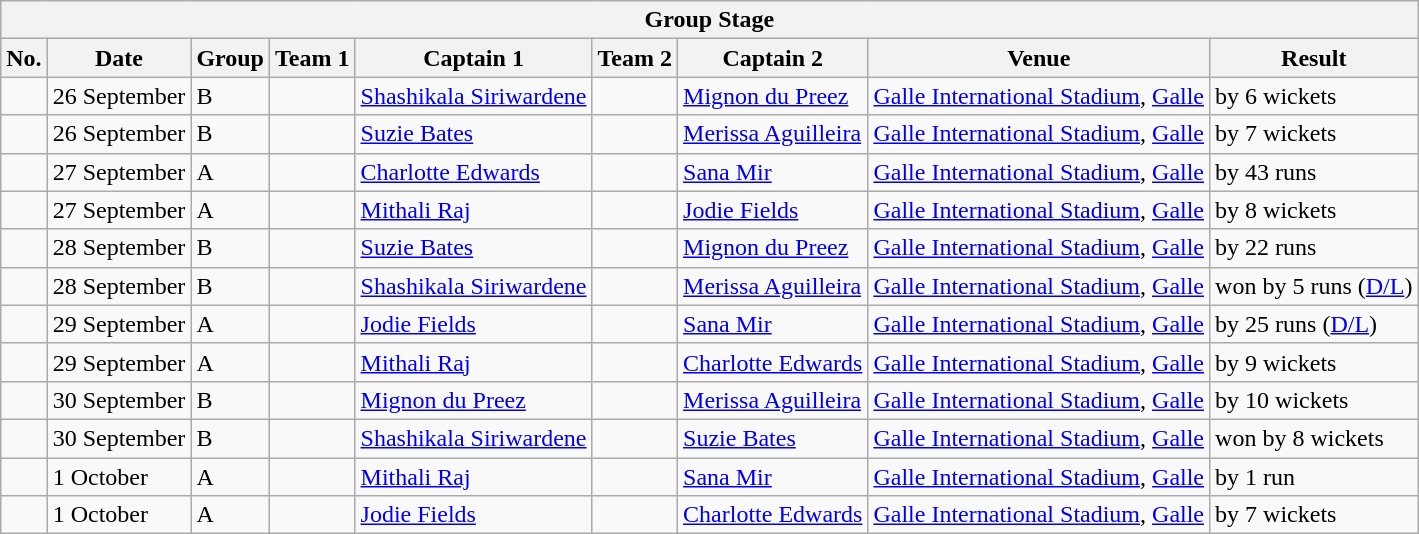<table class="wikitable">
<tr>
<th colspan="9">Group Stage</th>
</tr>
<tr>
<th>No.</th>
<th>Date</th>
<th>Group</th>
<th>Team 1</th>
<th>Captain 1</th>
<th>Team 2</th>
<th>Captain 2</th>
<th>Venue</th>
<th>Result</th>
</tr>
<tr>
<td></td>
<td>26 September</td>
<td>B</td>
<td></td>
<td><a href='#'>Shashikala Siriwardene</a></td>
<td></td>
<td><a href='#'>Mignon du Preez</a></td>
<td><a href='#'>Galle International Stadium</a>, <a href='#'>Galle</a></td>
<td> by 6 wickets</td>
</tr>
<tr>
<td></td>
<td>26 September</td>
<td>B</td>
<td></td>
<td><a href='#'>Suzie Bates</a></td>
<td></td>
<td><a href='#'>Merissa Aguilleira</a></td>
<td><a href='#'>Galle International Stadium</a>, <a href='#'>Galle</a></td>
<td> by 7 wickets</td>
</tr>
<tr>
<td></td>
<td>27 September</td>
<td>A</td>
<td></td>
<td><a href='#'>Charlotte Edwards</a></td>
<td></td>
<td><a href='#'>Sana Mir</a></td>
<td><a href='#'>Galle International Stadium</a>, <a href='#'>Galle</a></td>
<td> by 43 runs</td>
</tr>
<tr>
<td></td>
<td>27 September</td>
<td>A</td>
<td></td>
<td><a href='#'>Mithali Raj</a></td>
<td></td>
<td><a href='#'>Jodie Fields</a></td>
<td><a href='#'>Galle International Stadium</a>, <a href='#'>Galle</a></td>
<td> by 8 wickets</td>
</tr>
<tr>
<td></td>
<td>28 September</td>
<td>B</td>
<td></td>
<td><a href='#'>Suzie Bates</a></td>
<td></td>
<td><a href='#'>Mignon du Preez</a></td>
<td><a href='#'>Galle International Stadium</a>, <a href='#'>Galle</a></td>
<td> by 22 runs</td>
</tr>
<tr>
<td></td>
<td>28 September</td>
<td>B</td>
<td></td>
<td><a href='#'>Shashikala Siriwardene</a></td>
<td></td>
<td><a href='#'>Merissa Aguilleira</a></td>
<td><a href='#'>Galle International Stadium</a>, <a href='#'>Galle</a></td>
<td> won by 5 runs (<a href='#'>D/L</a>)</td>
</tr>
<tr>
<td></td>
<td>29 September</td>
<td>A</td>
<td></td>
<td><a href='#'>Jodie Fields</a></td>
<td></td>
<td><a href='#'>Sana Mir</a></td>
<td><a href='#'>Galle International Stadium</a>, <a href='#'>Galle</a></td>
<td> by 25 runs (<a href='#'>D/L</a>)</td>
</tr>
<tr>
<td></td>
<td>29 September</td>
<td>A</td>
<td></td>
<td><a href='#'>Mithali Raj</a></td>
<td></td>
<td><a href='#'>Charlotte Edwards</a></td>
<td><a href='#'>Galle International Stadium</a>, <a href='#'>Galle</a></td>
<td> by 9 wickets</td>
</tr>
<tr>
<td></td>
<td>30 September</td>
<td>B</td>
<td></td>
<td><a href='#'>Mignon du Preez</a></td>
<td></td>
<td><a href='#'>Merissa Aguilleira</a></td>
<td><a href='#'>Galle International Stadium</a>, <a href='#'>Galle</a></td>
<td> by 10 wickets</td>
</tr>
<tr>
<td></td>
<td>30 September</td>
<td>B</td>
<td></td>
<td><a href='#'>Shashikala Siriwardene</a></td>
<td></td>
<td><a href='#'>Suzie Bates</a></td>
<td><a href='#'>Galle International Stadium</a>, <a href='#'>Galle</a></td>
<td> won by 8 wickets</td>
</tr>
<tr>
<td></td>
<td>1 October</td>
<td>A</td>
<td></td>
<td><a href='#'>Mithali Raj</a></td>
<td></td>
<td><a href='#'>Sana Mir</a></td>
<td><a href='#'>Galle International Stadium</a>, <a href='#'>Galle</a></td>
<td> by 1 run</td>
</tr>
<tr>
<td></td>
<td>1 October</td>
<td>A</td>
<td></td>
<td><a href='#'>Jodie Fields</a></td>
<td></td>
<td><a href='#'>Charlotte Edwards</a></td>
<td><a href='#'>Galle International Stadium</a>, <a href='#'>Galle</a></td>
<td> by 7 wickets</td>
</tr>
</table>
